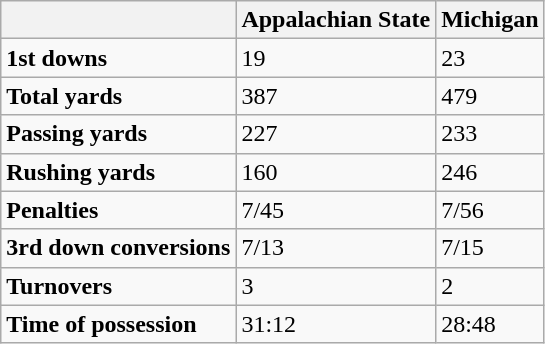<table class="wikitable">
<tr>
<th></th>
<th>Appalachian State</th>
<th>Michigan</th>
</tr>
<tr>
<td><strong>1st downs</strong></td>
<td>19</td>
<td>23</td>
</tr>
<tr>
<td><strong>Total yards</strong></td>
<td>387</td>
<td>479</td>
</tr>
<tr>
<td><strong>Passing yards</strong></td>
<td>227</td>
<td>233</td>
</tr>
<tr>
<td><strong>Rushing yards</strong></td>
<td>160</td>
<td>246</td>
</tr>
<tr>
<td><strong>Penalties</strong></td>
<td>7/45</td>
<td>7/56</td>
</tr>
<tr>
<td><strong>3rd down conversions</strong></td>
<td>7/13</td>
<td>7/15</td>
</tr>
<tr>
<td><strong>Turnovers</strong></td>
<td>3</td>
<td>2</td>
</tr>
<tr>
<td><strong>Time of possession</strong></td>
<td>31:12</td>
<td>28:48</td>
</tr>
</table>
